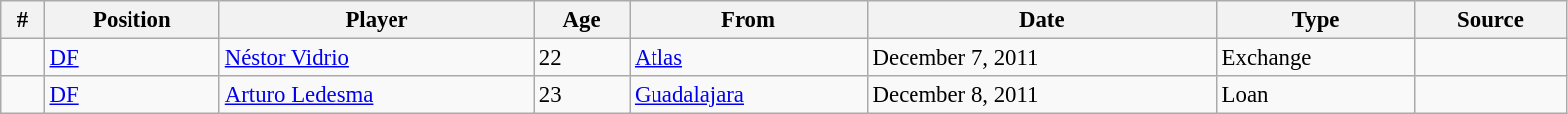<table class="wikitable sortable" style="width:83%; text-align:center; font-size:95%; text-align:left;">
<tr>
<th><strong>#</strong></th>
<th><strong>Position</strong></th>
<th><strong>Player</strong></th>
<th><strong>Age</strong></th>
<th><strong>From</strong></th>
<th><strong>Date</strong></th>
<th><strong>Type</strong></th>
<th><strong>Source</strong></th>
</tr>
<tr>
<td></td>
<td><a href='#'>DF</a></td>
<td> <a href='#'>Néstor Vidrio</a></td>
<td>22</td>
<td> <a href='#'>Atlas</a></td>
<td>December 7, 2011</td>
<td>Exchange</td>
<td></td>
</tr>
<tr>
<td></td>
<td><a href='#'>DF</a></td>
<td> <a href='#'>Arturo Ledesma</a></td>
<td>23</td>
<td> <a href='#'>Guadalajara</a></td>
<td>December 8, 2011</td>
<td>Loan</td>
<td></td>
</tr>
</table>
